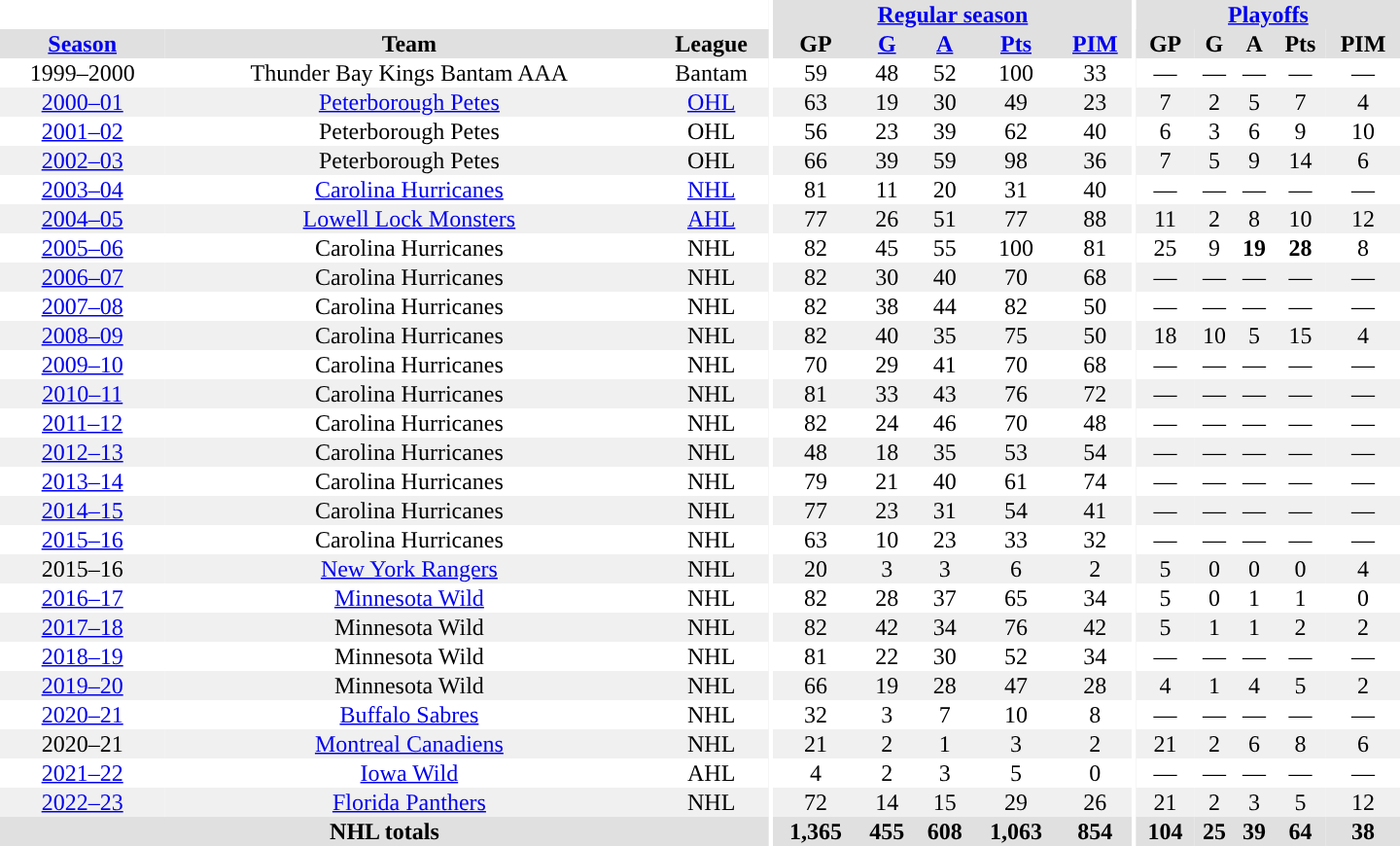<table border="0" cellpadding="1" cellspacing="0" style="text-align:center; width:60em">
<tr bgcolor="#e0e0e0">
<th colspan="3"  bgcolor="#ffffff"></th>
<th rowspan="99" bgcolor="#ffffff"></th>
<th colspan="5"><a href='#'>Regular season</a></th>
<th rowspan="99" bgcolor="#ffffff"></th>
<th colspan="9999”"><a href='#'>Playoffs</a></th>
</tr>
<tr bgcolor="#e0e0e0">
<th><a href='#'>Season</a></th>
<th>Team</th>
<th>League</th>
<th>GP</th>
<th><a href='#'>G</a></th>
<th><a href='#'>A</a></th>
<th><a href='#'>Pts</a></th>
<th><a href='#'>PIM</a></th>
<th>GP</th>
<th>G</th>
<th>A</th>
<th>Pts</th>
<th>PIM</th>
</tr>
<tr>
<td>1999–2000</td>
<td>Thunder Bay Kings Bantam AAA</td>
<td>Bantam</td>
<td>59</td>
<td>48</td>
<td>52</td>
<td>100</td>
<td>33</td>
<td>—</td>
<td>—</td>
<td>—</td>
<td>—</td>
<td>—</td>
</tr>
<tr bgcolor="#f0f0f0">
<td><a href='#'>2000–01</a></td>
<td><a href='#'>Peterborough Petes</a></td>
<td><a href='#'>OHL</a></td>
<td>63</td>
<td>19</td>
<td>30</td>
<td>49</td>
<td>23</td>
<td>7</td>
<td>2</td>
<td>5</td>
<td>7</td>
<td>4</td>
</tr>
<tr>
<td><a href='#'>2001–02</a></td>
<td>Peterborough Petes</td>
<td>OHL</td>
<td>56</td>
<td>23</td>
<td>39</td>
<td>62</td>
<td>40</td>
<td>6</td>
<td>3</td>
<td>6</td>
<td>9</td>
<td>10</td>
</tr>
<tr bgcolor="#f0f0f0">
<td><a href='#'>2002–03</a></td>
<td>Peterborough Petes</td>
<td>OHL</td>
<td>66</td>
<td>39</td>
<td>59</td>
<td>98</td>
<td>36</td>
<td>7</td>
<td>5</td>
<td>9</td>
<td>14</td>
<td>6</td>
</tr>
<tr>
<td><a href='#'>2003–04</a></td>
<td><a href='#'>Carolina Hurricanes</a></td>
<td><a href='#'>NHL</a></td>
<td>81</td>
<td>11</td>
<td>20</td>
<td>31</td>
<td>40</td>
<td>—</td>
<td>—</td>
<td>—</td>
<td>—</td>
<td>—</td>
</tr>
<tr bgcolor="#f0f0f0">
<td><a href='#'>2004–05</a></td>
<td><a href='#'>Lowell Lock Monsters</a></td>
<td><a href='#'>AHL</a></td>
<td>77</td>
<td>26</td>
<td>51</td>
<td>77</td>
<td>88</td>
<td>11</td>
<td>2</td>
<td>8</td>
<td>10</td>
<td>12</td>
</tr>
<tr>
<td><a href='#'>2005–06</a></td>
<td>Carolina Hurricanes</td>
<td>NHL</td>
<td>82</td>
<td>45</td>
<td>55</td>
<td>100</td>
<td>81</td>
<td>25</td>
<td>9</td>
<td><strong>19</strong></td>
<td><strong>28</strong></td>
<td>8</td>
</tr>
<tr bgcolor="#f0f0f0">
<td><a href='#'>2006–07</a></td>
<td>Carolina Hurricanes</td>
<td>NHL</td>
<td>82</td>
<td>30</td>
<td>40</td>
<td>70</td>
<td>68</td>
<td>—</td>
<td>—</td>
<td>—</td>
<td>—</td>
<td>—</td>
</tr>
<tr>
<td><a href='#'>2007–08</a></td>
<td>Carolina Hurricanes</td>
<td>NHL</td>
<td>82</td>
<td>38</td>
<td>44</td>
<td>82</td>
<td>50</td>
<td>—</td>
<td>—</td>
<td>—</td>
<td>—</td>
<td>—</td>
</tr>
<tr bgcolor="#f0f0f0">
<td><a href='#'>2008–09</a></td>
<td>Carolina Hurricanes</td>
<td>NHL</td>
<td>82</td>
<td>40</td>
<td>35</td>
<td>75</td>
<td>50</td>
<td>18</td>
<td>10</td>
<td>5</td>
<td>15</td>
<td>4</td>
</tr>
<tr>
<td><a href='#'>2009–10</a></td>
<td>Carolina Hurricanes</td>
<td>NHL</td>
<td>70</td>
<td>29</td>
<td>41</td>
<td>70</td>
<td>68</td>
<td>—</td>
<td>—</td>
<td>—</td>
<td>—</td>
<td>—</td>
</tr>
<tr bgcolor="#f0f0f0">
<td><a href='#'>2010–11</a></td>
<td>Carolina Hurricanes</td>
<td>NHL</td>
<td>81</td>
<td>33</td>
<td>43</td>
<td>76</td>
<td>72</td>
<td>—</td>
<td>—</td>
<td>—</td>
<td>—</td>
<td>—</td>
</tr>
<tr>
<td><a href='#'>2011–12</a></td>
<td>Carolina Hurricanes</td>
<td>NHL</td>
<td>82</td>
<td>24</td>
<td>46</td>
<td>70</td>
<td>48</td>
<td>—</td>
<td>—</td>
<td>—</td>
<td>—</td>
<td>—</td>
</tr>
<tr bgcolor="#f0f0f0">
<td><a href='#'>2012–13</a></td>
<td>Carolina Hurricanes</td>
<td>NHL</td>
<td>48</td>
<td>18</td>
<td>35</td>
<td>53</td>
<td>54</td>
<td>—</td>
<td>—</td>
<td>—</td>
<td>—</td>
<td>—</td>
</tr>
<tr>
<td><a href='#'>2013–14</a></td>
<td>Carolina Hurricanes</td>
<td>NHL</td>
<td>79</td>
<td>21</td>
<td>40</td>
<td>61</td>
<td>74</td>
<td>—</td>
<td>—</td>
<td>—</td>
<td>—</td>
<td>—</td>
</tr>
<tr bgcolor="#f0f0f0">
<td><a href='#'>2014–15</a></td>
<td>Carolina Hurricanes</td>
<td>NHL</td>
<td>77</td>
<td>23</td>
<td>31</td>
<td>54</td>
<td>41</td>
<td>—</td>
<td>—</td>
<td>—</td>
<td>—</td>
<td>—</td>
</tr>
<tr>
<td><a href='#'>2015–16</a></td>
<td>Carolina Hurricanes</td>
<td>NHL</td>
<td>63</td>
<td>10</td>
<td>23</td>
<td>33</td>
<td>32</td>
<td>—</td>
<td>—</td>
<td>—</td>
<td>—</td>
<td>—</td>
</tr>
<tr bgcolor="#f0f0f0">
<td>2015–16</td>
<td><a href='#'>New York Rangers</a></td>
<td>NHL</td>
<td>20</td>
<td>3</td>
<td>3</td>
<td>6</td>
<td>2</td>
<td>5</td>
<td>0</td>
<td>0</td>
<td>0</td>
<td>4</td>
</tr>
<tr>
<td><a href='#'>2016–17</a></td>
<td><a href='#'>Minnesota Wild</a></td>
<td>NHL</td>
<td>82</td>
<td>28</td>
<td>37</td>
<td>65</td>
<td>34</td>
<td>5</td>
<td>0</td>
<td>1</td>
<td>1</td>
<td>0</td>
</tr>
<tr bgcolor="#f0f0f0">
<td><a href='#'>2017–18</a></td>
<td>Minnesota Wild</td>
<td>NHL</td>
<td>82</td>
<td>42</td>
<td>34</td>
<td>76</td>
<td>42</td>
<td>5</td>
<td>1</td>
<td>1</td>
<td>2</td>
<td>2</td>
</tr>
<tr>
<td><a href='#'>2018–19</a></td>
<td>Minnesota Wild</td>
<td>NHL</td>
<td>81</td>
<td>22</td>
<td>30</td>
<td>52</td>
<td>34</td>
<td>—</td>
<td>—</td>
<td>—</td>
<td>—</td>
<td>—</td>
</tr>
<tr bgcolor="#f0f0f0">
<td><a href='#'>2019–20</a></td>
<td>Minnesota Wild</td>
<td>NHL</td>
<td>66</td>
<td>19</td>
<td>28</td>
<td>47</td>
<td>28</td>
<td>4</td>
<td>1</td>
<td>4</td>
<td>5</td>
<td>2</td>
</tr>
<tr>
<td><a href='#'>2020–21</a></td>
<td><a href='#'>Buffalo Sabres</a></td>
<td>NHL</td>
<td>32</td>
<td>3</td>
<td>7</td>
<td>10</td>
<td>8</td>
<td>—</td>
<td>—</td>
<td>—</td>
<td>—</td>
<td>—</td>
</tr>
<tr bgcolor="#f0f0f0">
<td>2020–21</td>
<td><a href='#'>Montreal Canadiens</a></td>
<td>NHL</td>
<td>21</td>
<td>2</td>
<td>1</td>
<td>3</td>
<td>2</td>
<td>21</td>
<td>2</td>
<td>6</td>
<td>8</td>
<td>6</td>
</tr>
<tr>
<td><a href='#'>2021–22</a></td>
<td><a href='#'>Iowa Wild</a></td>
<td>AHL</td>
<td>4</td>
<td>2</td>
<td>3</td>
<td>5</td>
<td>0</td>
<td>—</td>
<td>—</td>
<td>—</td>
<td>—</td>
<td>—</td>
</tr>
<tr bgcolor="#f0f0f0">
<td><a href='#'>2022–23</a></td>
<td><a href='#'>Florida Panthers</a></td>
<td>NHL</td>
<td>72</td>
<td>14</td>
<td>15</td>
<td>29</td>
<td>26</td>
<td>21</td>
<td>2</td>
<td>3</td>
<td>5</td>
<td>12</td>
</tr>
<tr bgcolor="#e0e0e0">
<th colspan="3">NHL totals</th>
<th>1,365</th>
<th>455</th>
<th>608</th>
<th>1,063</th>
<th>854</th>
<th>104</th>
<th>25</th>
<th>39</th>
<th>64</th>
<th>38</th>
</tr>
</table>
